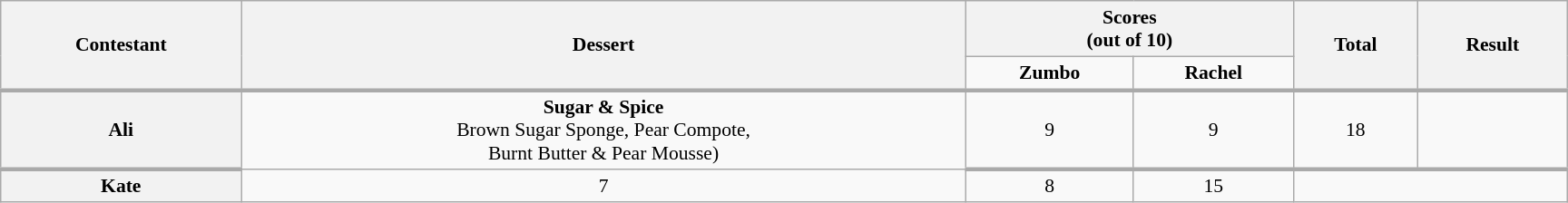<table class="wikitable plainrowheaders" style="text-align:center; font-size:90%; width:80em;">
<tr>
<th rowspan="2">Contestant</th>
<th rowspan="2">Dessert</th>
<th colspan="2">Scores<br>(out of 10)</th>
<th rowspan="2">Total<br></th>
<th rowspan="2">Result</th>
</tr>
<tr>
<td><strong>Zumbo</strong></td>
<td><strong>Rachel</strong></td>
</tr>
<tr style="border-top:3px solid #aaa;">
<th>Ali</th>
<td rowspan="2"><strong>Sugar & Spice</strong><br> Brown Sugar Sponge, Pear Compote, <br>Burnt Butter & Pear Mousse)</td>
<td>9</td>
<td>9</td>
<td>18</td>
</tr>
<tr style="border-top:3px solid #aaa;" >
</tr>
<tr>
<th>Kate</th>
<td>7</td>
<td>8</td>
<td>15</td>
</tr>
</table>
